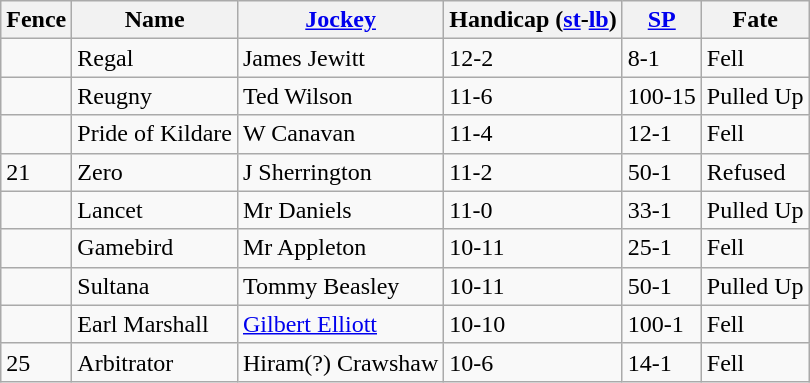<table class="wikitable sortable">
<tr>
<th>Fence</th>
<th>Name</th>
<th><a href='#'>Jockey</a></th>
<th>Handicap (<a href='#'>st</a>-<a href='#'>lb</a>)</th>
<th><a href='#'>SP</a></th>
<th>Fate</th>
</tr>
<tr>
<td></td>
<td>Regal</td>
<td>James Jewitt</td>
<td>12-2</td>
<td>8-1</td>
<td>Fell</td>
</tr>
<tr>
<td></td>
<td>Reugny</td>
<td>Ted Wilson</td>
<td>11-6</td>
<td>100-15</td>
<td>Pulled Up</td>
</tr>
<tr>
<td></td>
<td>Pride of Kildare</td>
<td>W Canavan</td>
<td>11-4</td>
<td>12-1</td>
<td>Fell</td>
</tr>
<tr>
<td>21</td>
<td>Zero</td>
<td>J Sherrington</td>
<td>11-2</td>
<td>50-1</td>
<td>Refused</td>
</tr>
<tr>
<td></td>
<td>Lancet</td>
<td>Mr Daniels</td>
<td>11-0</td>
<td>33-1</td>
<td>Pulled Up</td>
</tr>
<tr>
<td></td>
<td>Gamebird</td>
<td>Mr Appleton</td>
<td>10-11</td>
<td>25-1</td>
<td>Fell</td>
</tr>
<tr>
<td></td>
<td>Sultana</td>
<td>Tommy Beasley</td>
<td>10-11</td>
<td>50-1</td>
<td>Pulled Up</td>
</tr>
<tr>
<td></td>
<td>Earl Marshall</td>
<td><a href='#'>Gilbert Elliott</a></td>
<td>10-10</td>
<td>100-1</td>
<td>Fell</td>
</tr>
<tr>
<td>25</td>
<td>Arbitrator</td>
<td>Hiram(?) Crawshaw</td>
<td>10-6</td>
<td>14-1</td>
<td>Fell</td>
</tr>
</table>
